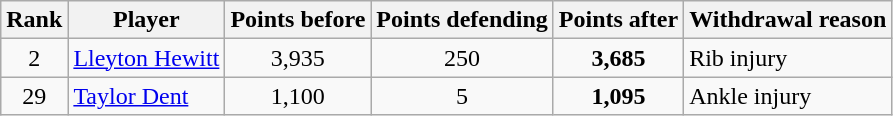<table class="wikitable sortable">
<tr>
<th>Rank</th>
<th>Player</th>
<th>Points before</th>
<th>Points defending</th>
<th>Points after</th>
<th>Withdrawal reason</th>
</tr>
<tr>
<td align=center>2</td>
<td> <a href='#'>Lleyton Hewitt</a></td>
<td align=center>3,935</td>
<td align=center>250</td>
<td align=center><strong>3,685</strong></td>
<td>Rib injury</td>
</tr>
<tr>
<td align=center>29</td>
<td> <a href='#'>Taylor Dent</a></td>
<td align=center>1,100</td>
<td align=center>5</td>
<td align=center><strong>1,095</strong></td>
<td>Ankle injury</td>
</tr>
</table>
